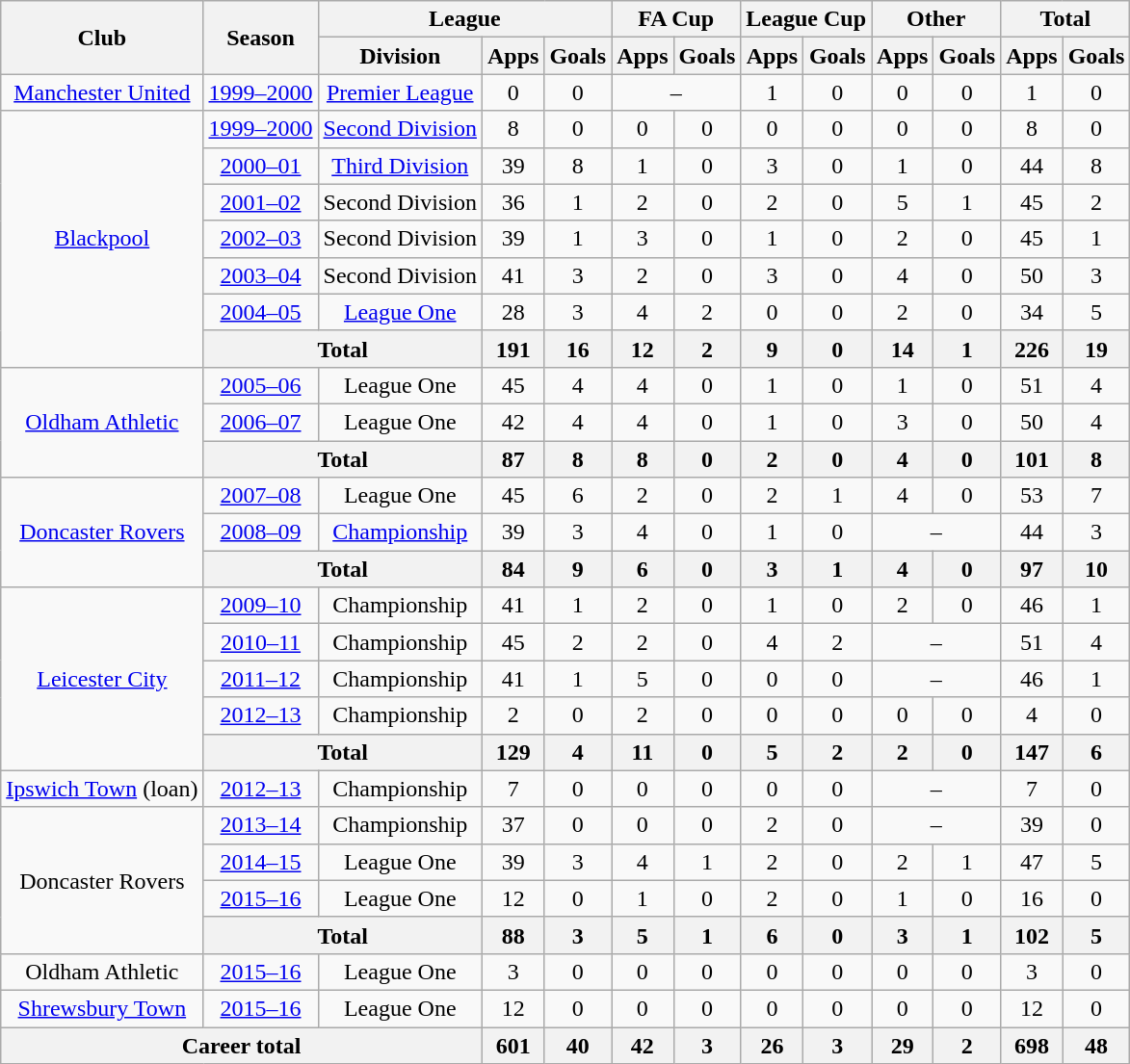<table class="wikitable" style="text-align:center">
<tr>
<th rowspan="2">Club</th>
<th rowspan="2">Season</th>
<th colspan="3">League</th>
<th colspan="2">FA Cup</th>
<th colspan="2">League Cup</th>
<th colspan="2">Other</th>
<th colspan="2">Total</th>
</tr>
<tr>
<th>Division</th>
<th>Apps</th>
<th>Goals</th>
<th>Apps</th>
<th>Goals</th>
<th>Apps</th>
<th>Goals</th>
<th>Apps</th>
<th>Goals</th>
<th>Apps</th>
<th>Goals</th>
</tr>
<tr>
<td><a href='#'>Manchester United</a></td>
<td><a href='#'>1999–2000</a></td>
<td><a href='#'>Premier League</a></td>
<td>0</td>
<td>0</td>
<td colspan="2">–</td>
<td>1</td>
<td>0</td>
<td>0</td>
<td>0</td>
<td>1</td>
<td>0</td>
</tr>
<tr>
<td rowspan="7"><a href='#'>Blackpool</a></td>
<td><a href='#'>1999–2000</a></td>
<td><a href='#'>Second Division</a></td>
<td>8</td>
<td>0</td>
<td>0</td>
<td>0</td>
<td>0</td>
<td>0</td>
<td>0</td>
<td>0</td>
<td>8</td>
<td>0</td>
</tr>
<tr>
<td><a href='#'>2000–01</a></td>
<td><a href='#'>Third Division</a></td>
<td>39</td>
<td>8</td>
<td>1</td>
<td>0</td>
<td>3</td>
<td>0</td>
<td>1</td>
<td>0</td>
<td>44</td>
<td>8</td>
</tr>
<tr>
<td><a href='#'>2001–02</a></td>
<td>Second Division</td>
<td>36</td>
<td>1</td>
<td>2</td>
<td>0</td>
<td>2</td>
<td>0</td>
<td>5</td>
<td>1</td>
<td>45</td>
<td>2</td>
</tr>
<tr>
<td><a href='#'>2002–03</a></td>
<td>Second Division</td>
<td>39</td>
<td>1</td>
<td>3</td>
<td>0</td>
<td>1</td>
<td>0</td>
<td>2</td>
<td>0</td>
<td>45</td>
<td>1</td>
</tr>
<tr>
<td><a href='#'>2003–04</a></td>
<td>Second Division</td>
<td>41</td>
<td>3</td>
<td>2</td>
<td>0</td>
<td>3</td>
<td>0</td>
<td>4</td>
<td>0</td>
<td>50</td>
<td>3</td>
</tr>
<tr>
<td><a href='#'>2004–05</a></td>
<td><a href='#'>League One</a></td>
<td>28</td>
<td>3</td>
<td>4</td>
<td>2</td>
<td>0</td>
<td>0</td>
<td>2</td>
<td>0</td>
<td>34</td>
<td>5</td>
</tr>
<tr>
<th colspan="2">Total</th>
<th>191</th>
<th>16</th>
<th>12</th>
<th>2</th>
<th>9</th>
<th>0</th>
<th>14</th>
<th>1</th>
<th>226</th>
<th>19</th>
</tr>
<tr>
<td rowspan="3"><a href='#'>Oldham Athletic</a></td>
<td><a href='#'>2005–06</a></td>
<td>League One</td>
<td>45</td>
<td>4</td>
<td>4</td>
<td>0</td>
<td>1</td>
<td>0</td>
<td>1</td>
<td>0</td>
<td>51</td>
<td>4</td>
</tr>
<tr>
<td><a href='#'>2006–07</a></td>
<td>League One</td>
<td>42</td>
<td>4</td>
<td>4</td>
<td>0</td>
<td>1</td>
<td>0</td>
<td>3</td>
<td>0</td>
<td>50</td>
<td>4</td>
</tr>
<tr>
<th colspan="2">Total</th>
<th>87</th>
<th>8</th>
<th>8</th>
<th>0</th>
<th>2</th>
<th>0</th>
<th>4</th>
<th>0</th>
<th>101</th>
<th>8</th>
</tr>
<tr>
<td rowspan="3"><a href='#'>Doncaster Rovers</a></td>
<td><a href='#'>2007–08</a></td>
<td>League One</td>
<td>45</td>
<td>6</td>
<td>2</td>
<td>0</td>
<td>2</td>
<td>1</td>
<td>4</td>
<td>0</td>
<td>53</td>
<td>7</td>
</tr>
<tr>
<td><a href='#'>2008–09</a></td>
<td><a href='#'>Championship</a></td>
<td>39</td>
<td>3</td>
<td>4</td>
<td>0</td>
<td>1</td>
<td>0</td>
<td colspan="2">–</td>
<td>44</td>
<td>3</td>
</tr>
<tr>
<th colspan="2">Total</th>
<th>84</th>
<th>9</th>
<th>6</th>
<th>0</th>
<th>3</th>
<th>1</th>
<th>4</th>
<th>0</th>
<th>97</th>
<th>10</th>
</tr>
<tr>
<td rowspan="5"><a href='#'>Leicester City</a></td>
<td><a href='#'>2009–10</a></td>
<td>Championship</td>
<td>41</td>
<td>1</td>
<td>2</td>
<td>0</td>
<td>1</td>
<td>0</td>
<td>2</td>
<td>0</td>
<td>46</td>
<td>1</td>
</tr>
<tr>
<td><a href='#'>2010–11</a></td>
<td>Championship</td>
<td>45</td>
<td>2</td>
<td>2</td>
<td>0</td>
<td>4</td>
<td>2</td>
<td colspan="2">–</td>
<td>51</td>
<td>4</td>
</tr>
<tr>
<td><a href='#'>2011–12</a></td>
<td>Championship</td>
<td>41</td>
<td>1</td>
<td>5</td>
<td>0</td>
<td>0</td>
<td>0</td>
<td colspan="2">–</td>
<td>46</td>
<td>1</td>
</tr>
<tr>
<td><a href='#'>2012–13</a></td>
<td>Championship</td>
<td>2</td>
<td>0</td>
<td>2</td>
<td>0</td>
<td>0</td>
<td>0</td>
<td>0</td>
<td>0</td>
<td>4</td>
<td>0</td>
</tr>
<tr>
<th colspan="2">Total</th>
<th>129</th>
<th>4</th>
<th>11</th>
<th>0</th>
<th>5</th>
<th>2</th>
<th>2</th>
<th>0</th>
<th>147</th>
<th>6</th>
</tr>
<tr>
<td><a href='#'>Ipswich Town</a> (loan)</td>
<td><a href='#'>2012–13</a></td>
<td>Championship</td>
<td>7</td>
<td>0</td>
<td>0</td>
<td>0</td>
<td>0</td>
<td>0</td>
<td colspan="2">–</td>
<td>7</td>
<td>0</td>
</tr>
<tr>
<td rowspan="4">Doncaster Rovers</td>
<td><a href='#'>2013–14</a></td>
<td>Championship</td>
<td>37</td>
<td>0</td>
<td>0</td>
<td>0</td>
<td>2</td>
<td>0</td>
<td colspan="2">–</td>
<td>39</td>
<td>0</td>
</tr>
<tr>
<td><a href='#'>2014–15</a></td>
<td>League One</td>
<td>39</td>
<td>3</td>
<td>4</td>
<td>1</td>
<td>2</td>
<td>0</td>
<td>2</td>
<td>1</td>
<td>47</td>
<td>5</td>
</tr>
<tr>
<td><a href='#'>2015–16</a></td>
<td>League One</td>
<td>12</td>
<td>0</td>
<td>1</td>
<td>0</td>
<td>2</td>
<td>0</td>
<td>1</td>
<td>0</td>
<td>16</td>
<td>0</td>
</tr>
<tr>
<th colspan="2">Total</th>
<th>88</th>
<th>3</th>
<th>5</th>
<th>1</th>
<th>6</th>
<th>0</th>
<th>3</th>
<th>1</th>
<th>102</th>
<th>5</th>
</tr>
<tr>
<td>Oldham Athletic</td>
<td><a href='#'>2015–16</a></td>
<td>League One</td>
<td>3</td>
<td>0</td>
<td>0</td>
<td>0</td>
<td>0</td>
<td>0</td>
<td>0</td>
<td>0</td>
<td>3</td>
<td>0</td>
</tr>
<tr>
<td><a href='#'>Shrewsbury Town</a></td>
<td><a href='#'>2015–16</a></td>
<td>League One</td>
<td>12</td>
<td>0</td>
<td>0</td>
<td>0</td>
<td>0</td>
<td>0</td>
<td>0</td>
<td>0</td>
<td>12</td>
<td>0</td>
</tr>
<tr>
<th colspan="3">Career total</th>
<th>601</th>
<th>40</th>
<th>42</th>
<th>3</th>
<th>26</th>
<th>3</th>
<th>29</th>
<th>2</th>
<th>698</th>
<th>48</th>
</tr>
</table>
